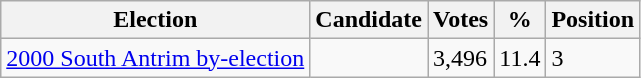<table class="wikitable sortable">
<tr>
<th>Election</th>
<th>Candidate</th>
<th>Votes</th>
<th>%</th>
<th>Position</th>
</tr>
<tr>
<td><a href='#'>2000 South Antrim by-election</a></td>
<td></td>
<td>3,496</td>
<td>11.4</td>
<td>3</td>
</tr>
</table>
